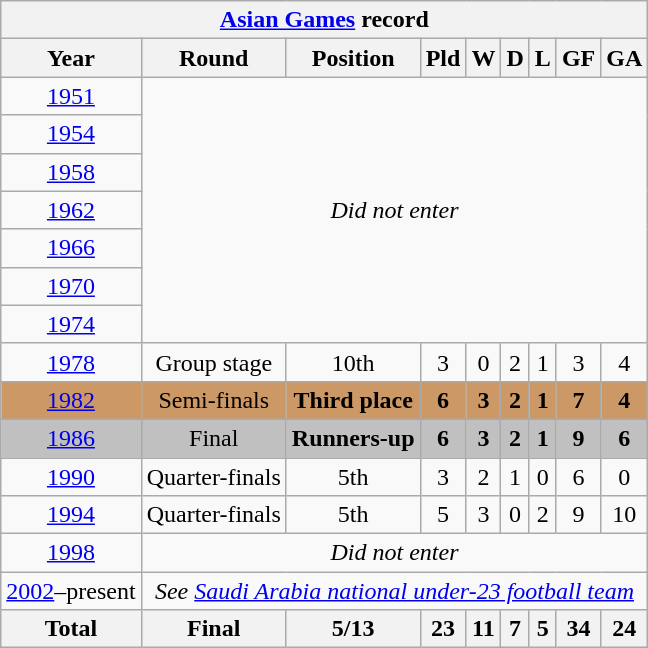<table class="wikitable" style="text-align: center;">
<tr>
<th colspan=10><a href='#'>Asian Games</a> record</th>
</tr>
<tr>
<th>Year</th>
<th>Round</th>
<th>Position</th>
<th>Pld</th>
<th>W</th>
<th>D</th>
<th>L</th>
<th>GF</th>
<th>GA</th>
</tr>
<tr>
<td> <a href='#'>1951</a></td>
<td colspan=8 rowspan=7><em>Did not enter</em></td>
</tr>
<tr>
<td> <a href='#'>1954</a></td>
</tr>
<tr>
<td> <a href='#'>1958</a></td>
</tr>
<tr>
<td> <a href='#'>1962</a></td>
</tr>
<tr>
<td> <a href='#'>1966</a></td>
</tr>
<tr>
<td> <a href='#'>1970</a></td>
</tr>
<tr>
<td> <a href='#'>1974</a></td>
</tr>
<tr>
<td> <a href='#'>1978</a></td>
<td>Group stage</td>
<td>10th</td>
<td>3</td>
<td>0</td>
<td>2</td>
<td>1</td>
<td>3</td>
<td>4</td>
</tr>
<tr style="background:#c96;">
<td> <a href='#'>1982</a></td>
<td>Semi-finals</td>
<td><strong>Third place</strong></td>
<td><strong>6</strong></td>
<td><strong>3</strong></td>
<td><strong>2</strong></td>
<td><strong>1</strong></td>
<td><strong>7</strong></td>
<td><strong>4</strong></td>
</tr>
<tr style="background:Silver;">
<td> <a href='#'>1986</a></td>
<td>Final</td>
<td><strong>Runners-up</strong></td>
<td><strong>6</strong></td>
<td><strong>3</strong></td>
<td><strong>2</strong></td>
<td><strong>1</strong></td>
<td><strong>9</strong></td>
<td><strong>6</strong></td>
</tr>
<tr>
<td> <a href='#'>1990</a></td>
<td>Quarter-finals</td>
<td>5th</td>
<td>3</td>
<td>2</td>
<td>1</td>
<td>0</td>
<td>6</td>
<td>0</td>
</tr>
<tr>
<td> <a href='#'>1994</a></td>
<td>Quarter-finals</td>
<td>5th</td>
<td>5</td>
<td>3</td>
<td>0</td>
<td>2</td>
<td>9</td>
<td>10</td>
</tr>
<tr>
<td> <a href='#'>1998</a></td>
<td colspan=8><em>Did not enter</em></td>
</tr>
<tr>
<td><a href='#'>2002</a>–present</td>
<td colspan=9><em>See <a href='#'>Saudi Arabia national under-23 football team</a></em></td>
</tr>
<tr>
<th>Total</th>
<th>Final</th>
<th>5/13</th>
<th>23</th>
<th>11</th>
<th>7</th>
<th>5</th>
<th>34</th>
<th>24</th>
</tr>
</table>
